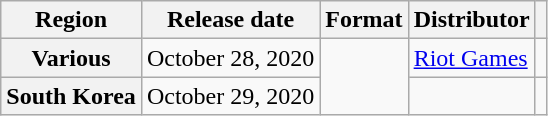<table class="wikitable plainrowheaders">
<tr>
<th>Region</th>
<th>Release date</th>
<th>Format</th>
<th>Distributor</th>
<th></th>
</tr>
<tr>
<th scope="row">Various</th>
<td>October 28, 2020</td>
<td rowspan="2"></td>
<td><a href='#'>Riot Games</a></td>
<td></td>
</tr>
<tr>
<th scope="row">South Korea</th>
<td>October 29, 2020</td>
<td></td>
<td></td>
</tr>
</table>
